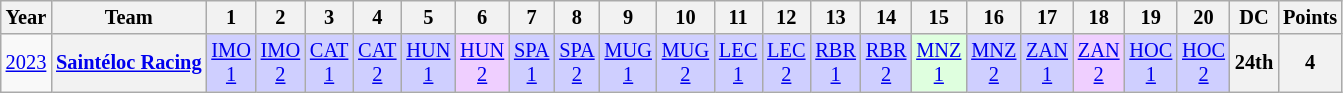<table class="wikitable" style="text-align:center; font-size:85%">
<tr>
<th>Year</th>
<th>Team</th>
<th>1</th>
<th>2</th>
<th>3</th>
<th>4</th>
<th>5</th>
<th>6</th>
<th>7</th>
<th>8</th>
<th>9</th>
<th>10</th>
<th>11</th>
<th>12</th>
<th>13</th>
<th>14</th>
<th>15</th>
<th>16</th>
<th>17</th>
<th>18</th>
<th>19</th>
<th>20</th>
<th>DC</th>
<th>Points</th>
</tr>
<tr>
<td><a href='#'>2023</a></td>
<th nowrap><a href='#'>Saintéloc Racing</a></th>
<td style="background:#CFCFFF;"><a href='#'>IMO<br>1</a><br></td>
<td style="background:#CFCFFF;"><a href='#'>IMO<br>2</a><br></td>
<td style="background:#CFCFFF;"><a href='#'>CAT<br>1</a><br></td>
<td style="background:#CFCFFF;"><a href='#'>CAT<br>2</a><br></td>
<td style="background:#CFCFFF;"><a href='#'>HUN<br>1</a><br></td>
<td style="background:#EFCFFF;"><a href='#'>HUN<br>2</a><br></td>
<td style="background:#CFCFFF;"><a href='#'>SPA<br>1</a><br></td>
<td style="background:#CFCFFF;"><a href='#'>SPA<br>2</a><br></td>
<td style="background:#CFCFFF;"><a href='#'>MUG<br>1</a><br></td>
<td style="background:#CFCFFF;"><a href='#'>MUG<br>2</a><br></td>
<td style="background:#CFCFFF;"><a href='#'>LEC<br>1</a><br></td>
<td style="background:#CFCFFF;"><a href='#'>LEC<br>2</a><br></td>
<td style="background:#CFCFFF;"><a href='#'>RBR<br>1</a><br></td>
<td style="background:#CFCFFF;"><a href='#'>RBR<br>2</a><br></td>
<td style="background:#DFFFDF;"><a href='#'>MNZ<br>1</a><br></td>
<td style="background:#CFCFFF;"><a href='#'>MNZ<br>2</a><br></td>
<td style="background:#CFCFFF;"><a href='#'>ZAN<br>1</a><br></td>
<td style="background:#EFCFFF;"><a href='#'>ZAN<br>2</a><br></td>
<td style="background:#CFCFFF;"><a href='#'>HOC<br>1</a><br></td>
<td style="background:#CFCFFF;"><a href='#'>HOC<br>2</a><br></td>
<th>24th</th>
<th>4</th>
</tr>
</table>
